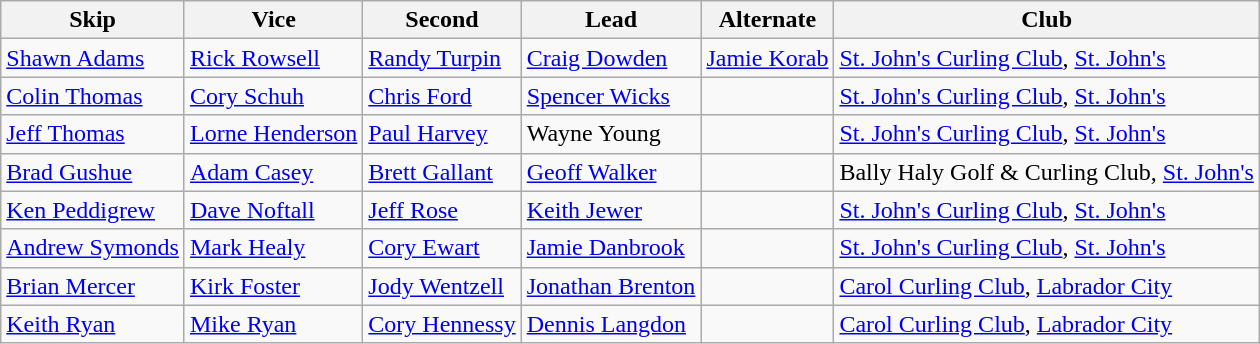<table class="wikitable">
<tr>
<th>Skip</th>
<th>Vice</th>
<th>Second</th>
<th>Lead</th>
<th>Alternate</th>
<th>Club</th>
</tr>
<tr>
<td><a href='#'>Shawn Adams</a></td>
<td><a href='#'>Rick Rowsell</a></td>
<td><a href='#'>Randy Turpin</a></td>
<td><a href='#'>Craig Dowden</a></td>
<td><a href='#'>Jamie Korab</a></td>
<td><a href='#'>St. John's Curling Club</a>, <a href='#'>St. John's</a></td>
</tr>
<tr>
<td><a href='#'>Colin Thomas</a></td>
<td><a href='#'>Cory Schuh</a></td>
<td><a href='#'>Chris Ford</a></td>
<td><a href='#'>Spencer Wicks</a></td>
<td></td>
<td><a href='#'>St. John's Curling Club</a>, <a href='#'>St. John's</a></td>
</tr>
<tr>
<td><a href='#'>Jeff Thomas</a></td>
<td><a href='#'>Lorne Henderson</a></td>
<td><a href='#'>Paul Harvey</a></td>
<td>Wayne Young</td>
<td></td>
<td><a href='#'>St. John's Curling Club</a>, <a href='#'>St. John's</a></td>
</tr>
<tr>
<td><a href='#'>Brad Gushue</a></td>
<td><a href='#'>Adam Casey</a></td>
<td><a href='#'>Brett Gallant</a></td>
<td><a href='#'>Geoff Walker</a></td>
<td></td>
<td>Bally Haly Golf & Curling Club, <a href='#'>St. John's</a></td>
</tr>
<tr>
<td><a href='#'>Ken Peddigrew</a></td>
<td><a href='#'>Dave Noftall</a></td>
<td><a href='#'>Jeff Rose</a></td>
<td><a href='#'>Keith Jewer</a></td>
<td></td>
<td><a href='#'>St. John's Curling Club</a>, <a href='#'>St. John's</a></td>
</tr>
<tr>
<td><a href='#'>Andrew Symonds</a></td>
<td><a href='#'>Mark Healy</a></td>
<td><a href='#'>Cory Ewart</a></td>
<td><a href='#'>Jamie Danbrook</a></td>
<td></td>
<td><a href='#'>St. John's Curling Club</a>, <a href='#'>St. John's</a></td>
</tr>
<tr>
<td><a href='#'>Brian Mercer</a></td>
<td><a href='#'>Kirk Foster</a></td>
<td><a href='#'>Jody Wentzell</a></td>
<td><a href='#'>Jonathan Brenton</a></td>
<td></td>
<td><a href='#'>Carol Curling Club</a>, <a href='#'>Labrador City</a></td>
</tr>
<tr>
<td><a href='#'>Keith Ryan</a></td>
<td><a href='#'>Mike Ryan</a></td>
<td><a href='#'>Cory Hennessy</a></td>
<td><a href='#'>Dennis Langdon</a></td>
<td></td>
<td><a href='#'>Carol Curling Club</a>, <a href='#'>Labrador City</a></td>
</tr>
</table>
